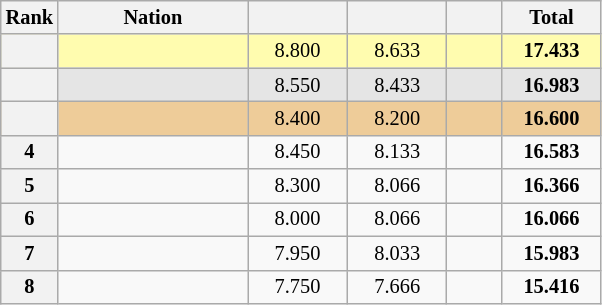<table class="wikitable sortable" style="text-align:center; font-size:85%">
<tr>
<th scope="col" style="width:20px;">Rank</th>
<th ! scope="col" style="width:120px;">Nation</th>
<th ! scope="col" style="width:60px;"></th>
<th ! scope="col" style="width:60px;"></th>
<th ! scope="col" style="width:30px;"></th>
<th ! scope="col" style="width:60px;">Total</th>
</tr>
<tr bgcolor=fffcaf>
<th scope=row></th>
<td align=left></td>
<td>8.800</td>
<td>8.633</td>
<td></td>
<td><strong>17.433</strong></td>
</tr>
<tr bgcolor=e5e5e5>
<th scope=row></th>
<td align=left></td>
<td>8.550</td>
<td>8.433</td>
<td></td>
<td><strong>16.983</strong></td>
</tr>
<tr bgcolor=eecc99>
<th scope=row></th>
<td align=left></td>
<td>8.400</td>
<td>8.200</td>
<td></td>
<td><strong>16.600</strong></td>
</tr>
<tr>
<th scope=row>4</th>
<td align=left></td>
<td>8.450</td>
<td>8.133</td>
<td></td>
<td><strong>16.583</strong></td>
</tr>
<tr>
<th scope=row>5</th>
<td align=left></td>
<td>8.300</td>
<td>8.066</td>
<td></td>
<td><strong>16.366</strong></td>
</tr>
<tr>
<th scope=row>6</th>
<td align=left></td>
<td>8.000</td>
<td>8.066</td>
<td></td>
<td><strong>16.066</strong></td>
</tr>
<tr>
<th scope=row>7</th>
<td align=left></td>
<td>7.950</td>
<td>8.033</td>
<td></td>
<td><strong>15.983</strong></td>
</tr>
<tr>
<th scope=row>8</th>
<td align=left></td>
<td>7.750</td>
<td>7.666</td>
<td></td>
<td><strong>15.416</strong></td>
</tr>
</table>
